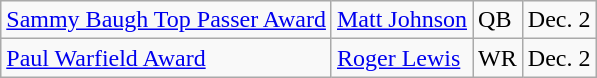<table class="wikitable">
<tr>
<td><a href='#'>Sammy Baugh Top Passer Award</a></td>
<td><a href='#'>Matt Johnson</a></td>
<td>QB</td>
<td>Dec. 2</td>
</tr>
<tr>
<td><a href='#'>Paul Warfield Award</a></td>
<td><a href='#'>Roger Lewis</a></td>
<td>WR</td>
<td>Dec. 2</td>
</tr>
</table>
